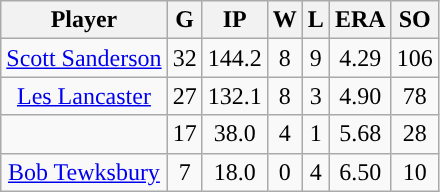<table class="wikitable sortable" style="text-align:center">
<tr>
<th>Player</th>
<th>G</th>
<th>IP</th>
<th>W</th>
<th>L</th>
<th>ERA</th>
<th>SO</th>
</tr>
<tr>
<td><a href='#'>Scott Sanderson</a></td>
<td>32</td>
<td>144.2</td>
<td>8</td>
<td>9</td>
<td>4.29</td>
<td>106</td>
</tr>
<tr>
<td><a href='#'>Les Lancaster</a></td>
<td>27</td>
<td>132.1</td>
<td>8</td>
<td>3</td>
<td>4.90</td>
<td>78</td>
</tr>
<tr>
<td></td>
<td>17</td>
<td>38.0</td>
<td>4</td>
<td>1</td>
<td>5.68</td>
<td>28</td>
</tr>
<tr>
<td><a href='#'>Bob Tewksbury</a></td>
<td>7</td>
<td>18.0</td>
<td>0</td>
<td>4</td>
<td>6.50</td>
<td>10</td>
</tr>
</table>
